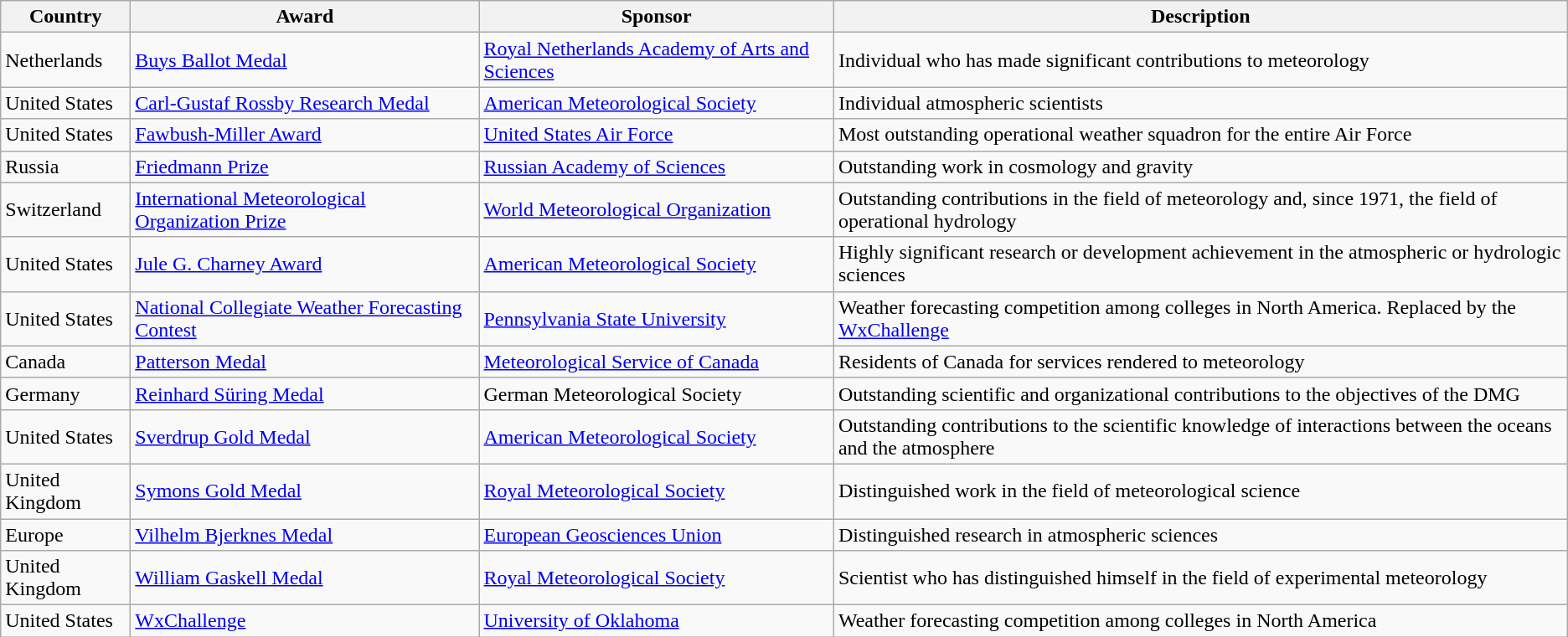<table class="wikitable sortable">
<tr>
<th style="width:6em;">Country</th>
<th>Award</th>
<th>Sponsor</th>
<th>Description</th>
</tr>
<tr>
<td>Netherlands</td>
<td><a href='#'>Buys Ballot Medal</a></td>
<td><a href='#'>Royal Netherlands Academy of Arts and Sciences</a></td>
<td>Individual who has made significant contributions to meteorology</td>
</tr>
<tr>
<td>United States</td>
<td><a href='#'>Carl-Gustaf Rossby Research Medal</a></td>
<td><a href='#'>American Meteorological Society</a></td>
<td>Individual atmospheric scientists</td>
</tr>
<tr>
<td>United States</td>
<td><a href='#'>Fawbush-Miller Award</a></td>
<td><a href='#'>United States Air Force</a></td>
<td>Most outstanding operational weather squadron for the entire Air Force</td>
</tr>
<tr>
<td>Russia</td>
<td><a href='#'>Friedmann Prize</a></td>
<td><a href='#'>Russian Academy of Sciences</a></td>
<td>Outstanding work in cosmology and gravity</td>
</tr>
<tr>
<td>Switzerland</td>
<td><a href='#'>International Meteorological Organization Prize</a></td>
<td><a href='#'>World Meteorological Organization</a></td>
<td>Outstanding contributions in the field of meteorology and, since 1971, the field of operational hydrology</td>
</tr>
<tr>
<td>United States</td>
<td><a href='#'>Jule G. Charney Award</a></td>
<td><a href='#'>American Meteorological Society</a></td>
<td>Highly significant research or development achievement in the atmospheric or hydrologic sciences</td>
</tr>
<tr>
<td>United States</td>
<td><a href='#'>National Collegiate Weather Forecasting Contest</a></td>
<td><a href='#'>Pennsylvania State University</a></td>
<td>Weather forecasting competition among colleges in North America. Replaced by the <a href='#'>WxChallenge</a></td>
</tr>
<tr>
<td>Canada</td>
<td><a href='#'>Patterson Medal</a></td>
<td><a href='#'>Meteorological Service of Canada</a></td>
<td>Residents of Canada for services rendered to meteorology</td>
</tr>
<tr>
<td>Germany</td>
<td><a href='#'>Reinhard Süring Medal</a></td>
<td>German Meteorological Society</td>
<td>Outstanding scientific and organizational contributions to the objectives of the DMG</td>
</tr>
<tr>
<td>United States</td>
<td><a href='#'>Sverdrup Gold Medal</a></td>
<td><a href='#'>American Meteorological Society</a></td>
<td>Outstanding contributions to the scientific knowledge of interactions between the oceans and the atmosphere</td>
</tr>
<tr>
<td>United Kingdom</td>
<td><a href='#'>Symons Gold Medal</a></td>
<td><a href='#'>Royal Meteorological Society</a></td>
<td>Distinguished work in the field of meteorological science</td>
</tr>
<tr>
<td>Europe</td>
<td><a href='#'>Vilhelm Bjerknes Medal</a></td>
<td><a href='#'>European Geosciences Union</a></td>
<td>Distinguished research in atmospheric sciences</td>
</tr>
<tr>
<td>United Kingdom</td>
<td><a href='#'>William Gaskell Medal</a></td>
<td><a href='#'>Royal Meteorological Society</a></td>
<td>Scientist who has distinguished himself in the field of experimental meteorology</td>
</tr>
<tr>
<td>United States</td>
<td><a href='#'>WxChallenge</a></td>
<td><a href='#'>University of Oklahoma</a></td>
<td>Weather forecasting competition among colleges in North America</td>
</tr>
</table>
